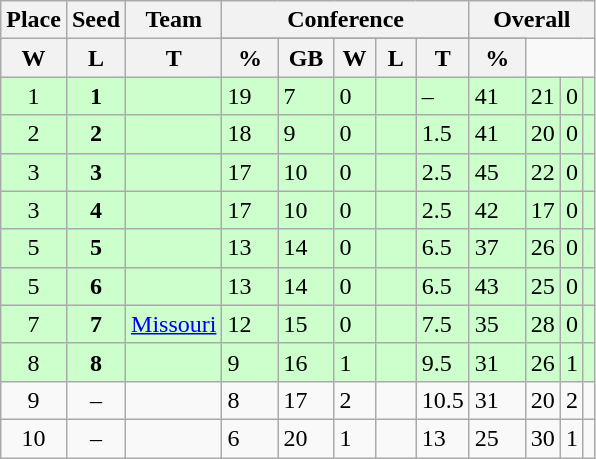<table class="wikitable">
<tr>
<th rowspan ="2">Place</th>
<th rowspan ="2">Seed</th>
<th rowspan ="2">Team</th>
<th colspan = "5">Conference</th>
<th colspan = "4">Overall</th>
</tr>
<tr>
</tr>
<tr>
<th scope="col" style="width: 20px;">W</th>
<th scope="col" style="width: 20px;">L</th>
<th scope="col" style="width: 20px;">T</th>
<th scope="col" style="width: 30px;">%</th>
<th scope="col" style="width: 30px;">GB</th>
<th scope="col" style="width: 20px;">W</th>
<th scope="col" style="width: 20px;">L</th>
<th scope="col" style="width: 20px;">T</th>
<th scope="col" style="width: 30px;">%</th>
</tr>
<tr bgcolor=#ccffcc>
<td style="text-align:center;">1</td>
<td style="text-align:center;"><strong>1</strong></td>
<td></td>
<td>19</td>
<td>7</td>
<td>0</td>
<td></td>
<td>–</td>
<td>41</td>
<td>21</td>
<td>0</td>
<td></td>
</tr>
<tr bgcolor=#ccffcc>
<td style="text-align:center;">2</td>
<td style="text-align:center;"><strong>2</strong></td>
<td></td>
<td>18</td>
<td>9</td>
<td>0</td>
<td></td>
<td>1.5</td>
<td>41</td>
<td>20</td>
<td>0</td>
<td></td>
</tr>
<tr bgcolor=#ccffcc>
<td style="text-align:center;">3</td>
<td style="text-align:center;"><strong>3</strong></td>
<td></td>
<td>17</td>
<td>10</td>
<td>0</td>
<td></td>
<td>2.5</td>
<td>45</td>
<td>22</td>
<td>0</td>
<td></td>
</tr>
<tr bgcolor=#ccffcc>
<td style="text-align:center;">3</td>
<td style="text-align:center;"><strong>4</strong></td>
<td></td>
<td>17</td>
<td>10</td>
<td>0</td>
<td></td>
<td>2.5</td>
<td>42</td>
<td>17</td>
<td>0</td>
<td></td>
</tr>
<tr bgcolor=#ccffcc>
<td style="text-align:center;">5</td>
<td style="text-align:center;"><strong>5</strong></td>
<td></td>
<td>13</td>
<td>14</td>
<td>0</td>
<td></td>
<td>6.5</td>
<td>37</td>
<td>26</td>
<td>0</td>
<td></td>
</tr>
<tr bgcolor=#ccffcc>
<td style="text-align:center;">5</td>
<td style="text-align:center;"><strong>6</strong></td>
<td></td>
<td>13</td>
<td>14</td>
<td>0</td>
<td></td>
<td>6.5</td>
<td>43</td>
<td>25</td>
<td>0</td>
<td></td>
</tr>
<tr bgcolor=#ccffcc>
<td style="text-align:center;">7</td>
<td style="text-align:center;"><strong>7</strong></td>
<td><a href='#'>Missouri</a></td>
<td>12</td>
<td>15</td>
<td>0</td>
<td></td>
<td>7.5</td>
<td>35</td>
<td>28</td>
<td>0</td>
<td></td>
</tr>
<tr bgcolor=#ccffcc>
<td style="text-align:center;">8</td>
<td style="text-align:center;"><strong>8</strong></td>
<td></td>
<td>9</td>
<td>16</td>
<td>1</td>
<td></td>
<td>9.5</td>
<td>31</td>
<td>26</td>
<td>1</td>
<td></td>
</tr>
<tr>
<td style="text-align:center;">9</td>
<td style="text-align:center;">–</td>
<td></td>
<td>8</td>
<td>17</td>
<td>2</td>
<td></td>
<td>10.5</td>
<td>31</td>
<td>20</td>
<td>2</td>
<td></td>
</tr>
<tr>
<td style="text-align:center;">10</td>
<td style="text-align:center;">–</td>
<td></td>
<td>6</td>
<td>20</td>
<td>1</td>
<td></td>
<td>13</td>
<td>25</td>
<td>30</td>
<td>1</td>
<td></td>
</tr>
</table>
